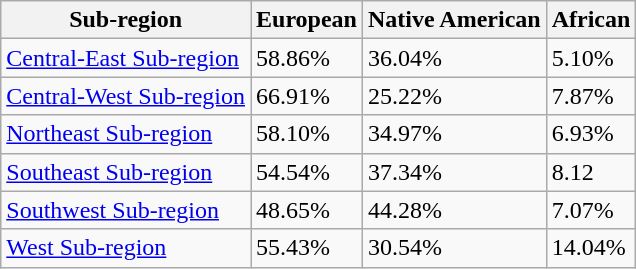<table class="wikitable">
<tr>
<th>Sub-region</th>
<th>European</th>
<th>Native American</th>
<th>African</th>
</tr>
<tr>
<td><a href='#'>Central-East Sub-region</a></td>
<td>58.86%</td>
<td>36.04%</td>
<td>5.10%</td>
</tr>
<tr>
<td><a href='#'>Central-West Sub-region</a></td>
<td>66.91%</td>
<td>25.22%</td>
<td>7.87%</td>
</tr>
<tr>
<td><a href='#'>Northeast Sub-region</a></td>
<td>58.10%</td>
<td>34.97%</td>
<td>6.93%</td>
</tr>
<tr>
<td><a href='#'>Southeast Sub-region</a></td>
<td>54.54%</td>
<td>37.34%</td>
<td>8.12</td>
</tr>
<tr>
<td><a href='#'>Southwest Sub-region</a></td>
<td>48.65%</td>
<td>44.28%</td>
<td>7.07%</td>
</tr>
<tr>
<td><a href='#'>West Sub-region</a></td>
<td>55.43%</td>
<td>30.54%</td>
<td>14.04%</td>
</tr>
</table>
